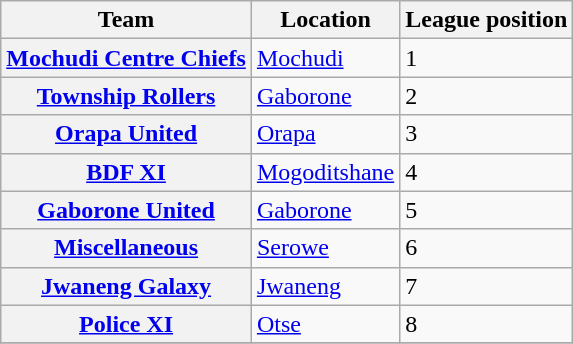<table class="wikitable sortable plainrowheaders">
<tr>
<th scope="col">Team</th>
<th scope="col">Location</th>
<th scope="col">League position</th>
</tr>
<tr>
<th scope="row"><a href='#'>Mochudi Centre Chiefs</a></th>
<td><a href='#'>Mochudi</a></td>
<td>1</td>
</tr>
<tr>
<th scope="row"><a href='#'>Township Rollers</a></th>
<td><a href='#'>Gaborone</a></td>
<td>2</td>
</tr>
<tr>
<th scope="row"><a href='#'>Orapa United</a></th>
<td><a href='#'>Orapa</a></td>
<td>3</td>
</tr>
<tr>
<th scope="row"><a href='#'>BDF XI</a></th>
<td><a href='#'>Mogoditshane</a></td>
<td>4</td>
</tr>
<tr>
<th scope="row"><a href='#'>Gaborone United</a></th>
<td><a href='#'>Gaborone</a></td>
<td>5</td>
</tr>
<tr>
<th scope="row"><a href='#'>Miscellaneous</a></th>
<td><a href='#'>Serowe</a></td>
<td>6</td>
</tr>
<tr>
<th scope="row"><a href='#'>Jwaneng Galaxy</a></th>
<td><a href='#'>Jwaneng</a></td>
<td>7</td>
</tr>
<tr>
<th scope="row"><a href='#'>Police XI</a></th>
<td><a href='#'>Otse</a></td>
<td>8</td>
</tr>
<tr>
</tr>
</table>
